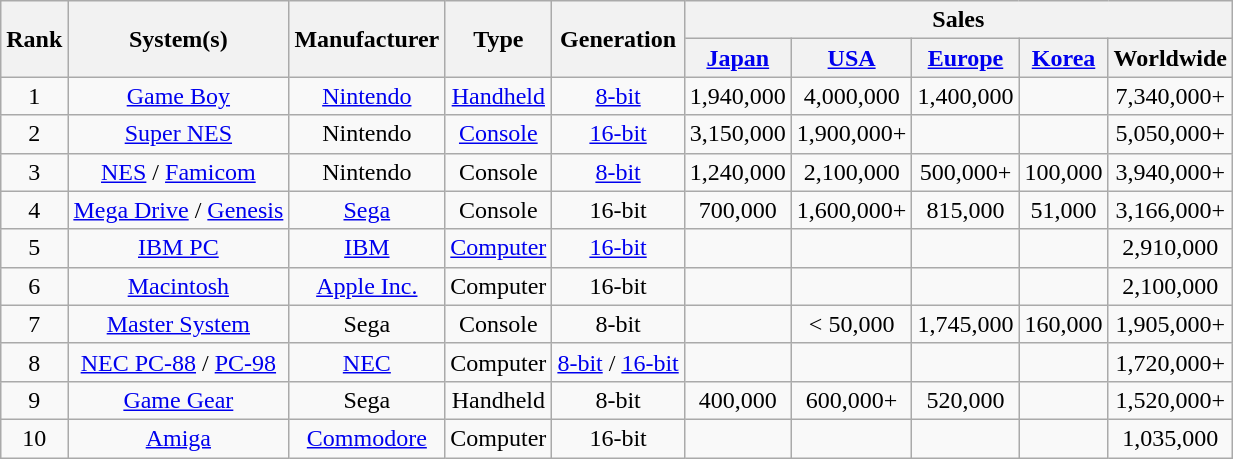<table class="wikitable sortable" style="text-align:center">
<tr>
<th rowspan="2">Rank</th>
<th rowspan="2">System(s)</th>
<th rowspan="2">Manufacturer</th>
<th rowspan="2">Type</th>
<th rowspan="2">Generation</th>
<th colspan="5">Sales</th>
</tr>
<tr>
<th data-sort-type="number"><a href='#'>Japan</a></th>
<th><a href='#'>USA</a></th>
<th data-sort-type="number"><a href='#'>Europe</a></th>
<th><a href='#'>Korea</a></th>
<th>Worldwide</th>
</tr>
<tr>
<td>1</td>
<td><a href='#'>Game Boy</a></td>
<td><a href='#'>Nintendo</a></td>
<td><a href='#'>Handheld</a></td>
<td><a href='#'>8-bit</a></td>
<td>1,940,000</td>
<td>4,000,000</td>
<td>1,400,000</td>
<td></td>
<td>7,340,000+</td>
</tr>
<tr>
<td>2</td>
<td><a href='#'>Super NES</a></td>
<td>Nintendo</td>
<td><a href='#'>Console</a></td>
<td><a href='#'>16-bit</a></td>
<td>3,150,000</td>
<td>1,900,000+</td>
<td></td>
<td></td>
<td>5,050,000+</td>
</tr>
<tr>
<td>3</td>
<td><a href='#'>NES</a> / <a href='#'>Famicom</a></td>
<td>Nintendo</td>
<td>Console</td>
<td><a href='#'>8-bit</a></td>
<td>1,240,000</td>
<td>2,100,000</td>
<td>500,000+</td>
<td>100,000</td>
<td>3,940,000+</td>
</tr>
<tr>
<td>4</td>
<td><a href='#'>Mega Drive</a> / <a href='#'>Genesis</a></td>
<td><a href='#'>Sega</a></td>
<td>Console</td>
<td>16-bit</td>
<td>700,000</td>
<td>1,600,000+</td>
<td>815,000</td>
<td>51,000</td>
<td>3,166,000+</td>
</tr>
<tr>
<td>5</td>
<td><a href='#'>IBM PC</a></td>
<td><a href='#'>IBM</a></td>
<td><a href='#'>Computer</a></td>
<td><a href='#'>16-bit</a></td>
<td></td>
<td></td>
<td></td>
<td></td>
<td>2,910,000</td>
</tr>
<tr>
<td>6</td>
<td><a href='#'>Macintosh</a></td>
<td><a href='#'>Apple Inc.</a></td>
<td>Computer</td>
<td>16-bit</td>
<td></td>
<td></td>
<td></td>
<td></td>
<td>2,100,000</td>
</tr>
<tr>
<td>7</td>
<td><a href='#'>Master System</a></td>
<td>Sega</td>
<td>Console</td>
<td>8-bit</td>
<td></td>
<td>< 50,000</td>
<td>1,745,000</td>
<td>160,000</td>
<td>1,905,000+</td>
</tr>
<tr>
<td>8</td>
<td><a href='#'>NEC PC-88</a> / <a href='#'>PC-98</a></td>
<td><a href='#'>NEC</a></td>
<td>Computer</td>
<td><a href='#'>8-bit</a> / <a href='#'>16-bit</a></td>
<td></td>
<td></td>
<td></td>
<td></td>
<td>1,720,000+</td>
</tr>
<tr>
<td>9</td>
<td><a href='#'>Game Gear</a></td>
<td>Sega</td>
<td>Handheld</td>
<td>8-bit</td>
<td>400,000</td>
<td>600,000+</td>
<td>520,000</td>
<td></td>
<td>1,520,000+</td>
</tr>
<tr>
<td>10</td>
<td><a href='#'>Amiga</a></td>
<td><a href='#'>Commodore</a></td>
<td>Computer</td>
<td>16-bit</td>
<td></td>
<td></td>
<td></td>
<td></td>
<td>1,035,000</td>
</tr>
</table>
